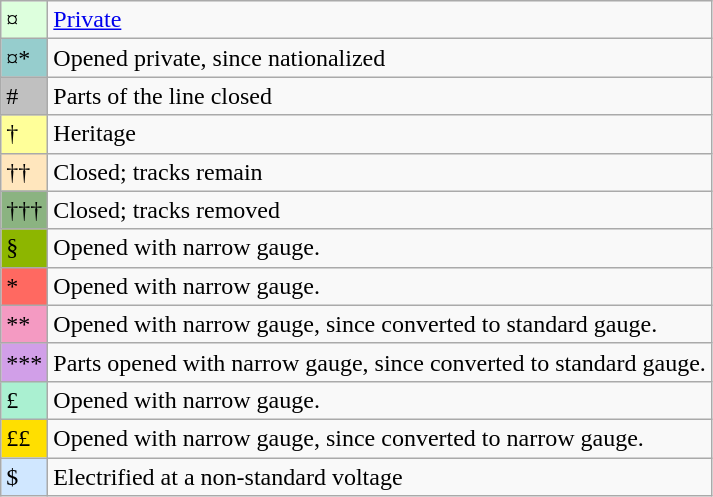<table class="wikitable">
<tr>
<td style="background-color:#DDFFDD">¤</td>
<td><a href='#'>Private</a></td>
</tr>
<tr>
<td style="background-color: #96CDCD">¤*</td>
<td>Opened private, since nationalized</td>
</tr>
<tr>
<td style="background-color:silver">#</td>
<td>Parts of the line closed</td>
</tr>
<tr>
<td style="background-color:#FFFF99">†</td>
<td>Heritage</td>
</tr>
<tr>
<td style="background-color:#FFE6BD">††</td>
<td>Closed; tracks remain</td>
</tr>
<tr>
<td style="background-color: #8BB381">†††</td>
<td>Closed; tracks removed</td>
</tr>
<tr>
<td style="background-color:#8DB600">§</td>
<td>Opened with  narrow gauge.</td>
</tr>
<tr>
<td style="background-color:#FF6961">*</td>
<td>Opened with  narrow gauge.</td>
</tr>
<tr>
<td style="background-color:#F49AC2">**</td>
<td>Opened with  narrow gauge, since converted to standard gauge.</td>
</tr>
<tr>
<td style="background-color:#D19FE8">***</td>
<td>Parts opened with  narrow gauge, since converted to standard gauge.</td>
</tr>
<tr>
<td style="background-color:#AAF0D1">£</td>
<td>Opened with  narrow gauge.</td>
</tr>
<tr>
<td style="background-color:#FFDF00">££</td>
<td>Opened with  narrow gauge, since converted to  narrow gauge.</td>
</tr>
<tr>
<td style="background-color:#D0E7FF">$</td>
<td>Electrified at a non-standard voltage</td>
</tr>
</table>
